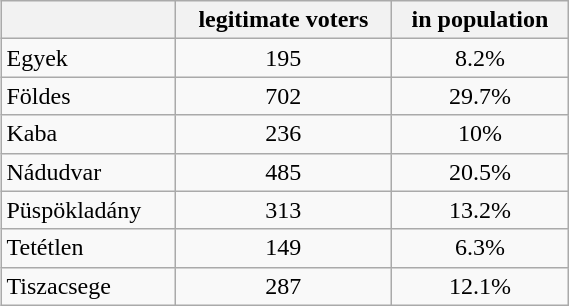<table class="wikitable" style="float:right; text-align:center; width:30%;">
<tr>
<th></th>
<th>legitimate voters</th>
<th>in population</th>
</tr>
<tr>
<td align="left">Egyek</td>
<td>195</td>
<td>8.2%</td>
</tr>
<tr>
<td align="left">Földes</td>
<td>702</td>
<td>29.7%</td>
</tr>
<tr>
<td align="left">Kaba</td>
<td>236</td>
<td>10%</td>
</tr>
<tr>
<td align="left">Nádudvar</td>
<td>485</td>
<td>20.5%</td>
</tr>
<tr>
<td align="left">Püspökladány</td>
<td>313</td>
<td>13.2%</td>
</tr>
<tr>
<td align="left">Tetétlen</td>
<td>149</td>
<td>6.3%</td>
</tr>
<tr>
<td align="left">Tiszacsege</td>
<td>287</td>
<td>12.1%</td>
</tr>
</table>
